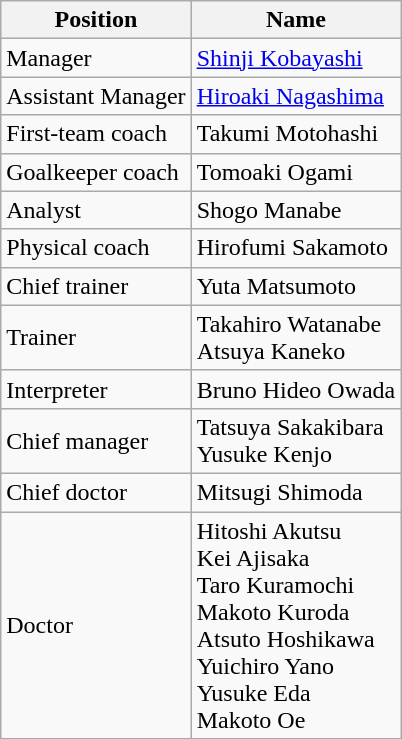<table class="wikitable">
<tr>
<th>Position</th>
<th>Name</th>
</tr>
<tr>
<td>Manager</td>
<td> <a href='#'>Shinji Kobayashi</a></td>
</tr>
<tr>
<td>Assistant Manager</td>
<td> <a href='#'>Hiroaki Nagashima</a></td>
</tr>
<tr>
<td>First-team coach</td>
<td> Takumi Motohashi</td>
</tr>
<tr>
<td>Goalkeeper coach</td>
<td> Tomoaki Ogami</td>
</tr>
<tr>
<td>Analyst</td>
<td> Shogo Manabe</td>
</tr>
<tr>
<td>Physical coach</td>
<td> Hirofumi Sakamoto</td>
</tr>
<tr>
<td>Chief trainer</td>
<td> Yuta Matsumoto</td>
</tr>
<tr>
<td>Trainer</td>
<td> Takahiro Watanabe <br>  Atsuya Kaneko</td>
</tr>
<tr>
<td>Interpreter</td>
<td> Bruno Hideo Owada</td>
</tr>
<tr>
<td>Chief manager</td>
<td> Tatsuya Sakakibara <br>  Yusuke Kenjo</td>
</tr>
<tr>
<td>Chief doctor</td>
<td> Mitsugi Shimoda</td>
</tr>
<tr>
<td>Doctor</td>
<td> Hitoshi Akutsu <br>  Kei Ajisaka <br>  Taro Kuramochi <br>  Makoto Kuroda <br>  Atsuto Hoshikawa <br>  Yuichiro Yano <br>  Yusuke Eda <br>  Makoto Oe</td>
</tr>
<tr>
</tr>
</table>
